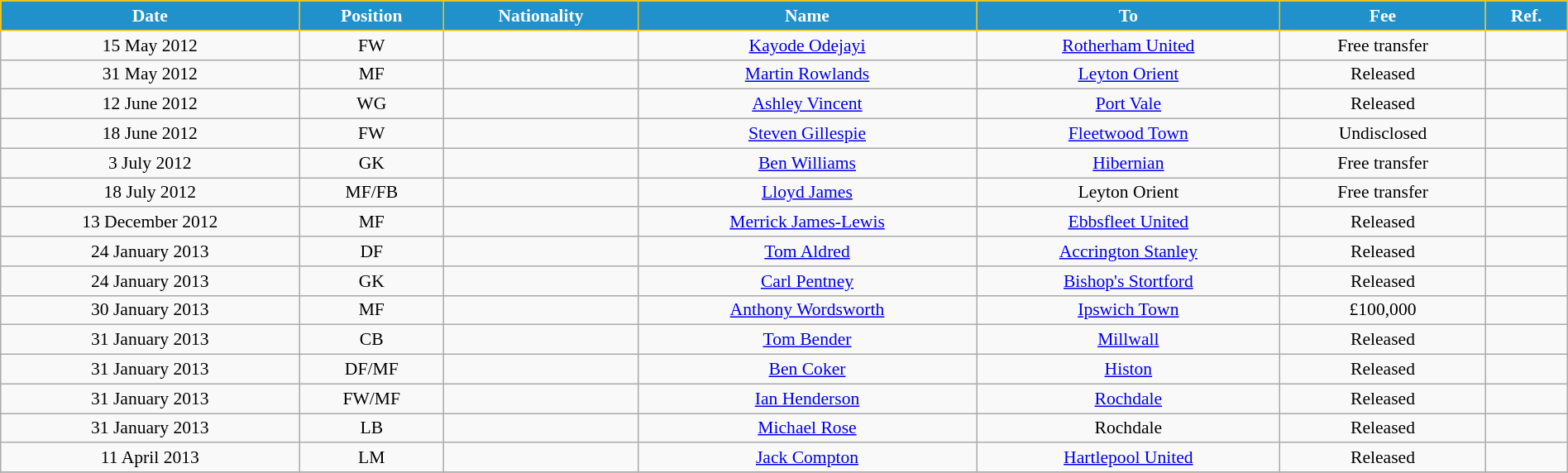<table class="wikitable" style="text-align:center; font-size:90%; width:100%;">
<tr>
<th style="background:#2191CC; color:white; border:1px solid #F7C408; text-align:center;">Date</th>
<th style="background:#2191CC; color:white; border:1px solid #F7C408; text-align:center;">Position</th>
<th style="background:#2191CC; color:white; border:1px solid #F7C408; text-align:center;">Nationality</th>
<th style="background:#2191CC; color:white; border:1px solid #F7C408; text-align:center;">Name</th>
<th style="background:#2191CC; color:white; border:1px solid #F7C408; text-align:center;">To</th>
<th style="background:#2191CC; color:white; border:1px solid #F7C408; text-align:center;">Fee</th>
<th style="background:#2191CC; color:white; border:1px solid #F7C408; text-align:center;">Ref.</th>
</tr>
<tr>
<td>15 May 2012</td>
<td>FW</td>
<td></td>
<td><a href='#'>Kayode Odejayi</a></td>
<td> <a href='#'>Rotherham United</a></td>
<td>Free transfer</td>
<td></td>
</tr>
<tr>
<td>31 May 2012</td>
<td>MF</td>
<td></td>
<td><a href='#'>Martin Rowlands</a></td>
<td> <a href='#'>Leyton Orient</a> </td>
<td>Released</td>
<td></td>
</tr>
<tr>
<td>12 June 2012</td>
<td>WG</td>
<td></td>
<td><a href='#'>Ashley Vincent</a></td>
<td> <a href='#'>Port Vale</a> </td>
<td>Released</td>
<td></td>
</tr>
<tr>
<td>18 June 2012</td>
<td>FW</td>
<td></td>
<td><a href='#'>Steven Gillespie</a></td>
<td> <a href='#'>Fleetwood Town</a></td>
<td>Undisclosed</td>
<td></td>
</tr>
<tr>
<td>3 July 2012</td>
<td>GK</td>
<td></td>
<td><a href='#'>Ben Williams</a></td>
<td> <a href='#'>Hibernian</a></td>
<td>Free transfer</td>
<td></td>
</tr>
<tr>
<td>18 July 2012</td>
<td>MF/FB</td>
<td></td>
<td><a href='#'>Lloyd James</a></td>
<td> Leyton Orient</td>
<td>Free transfer</td>
<td></td>
</tr>
<tr>
<td>13 December 2012</td>
<td>MF</td>
<td></td>
<td><a href='#'>Merrick James-Lewis</a></td>
<td> <a href='#'>Ebbsfleet United</a> </td>
<td>Released</td>
<td></td>
</tr>
<tr>
<td>24 January 2013</td>
<td>DF</td>
<td></td>
<td><a href='#'>Tom Aldred</a></td>
<td> <a href='#'>Accrington Stanley</a> </td>
<td>Released</td>
<td></td>
</tr>
<tr>
<td>24 January 2013</td>
<td>GK</td>
<td></td>
<td><a href='#'>Carl Pentney</a></td>
<td> <a href='#'>Bishop's Stortford</a></td>
<td>Released</td>
<td></td>
</tr>
<tr>
<td>30 January 2013</td>
<td>MF</td>
<td></td>
<td><a href='#'>Anthony Wordsworth</a></td>
<td> <a href='#'>Ipswich Town</a></td>
<td>£100,000</td>
<td></td>
</tr>
<tr>
<td>31 January 2013</td>
<td>CB</td>
<td></td>
<td><a href='#'>Tom Bender</a></td>
<td> <a href='#'>Millwall</a> </td>
<td>Released</td>
<td></td>
</tr>
<tr>
<td>31 January 2013</td>
<td>DF/MF</td>
<td></td>
<td><a href='#'>Ben Coker</a></td>
<td> <a href='#'>Histon</a> </td>
<td>Released</td>
<td></td>
</tr>
<tr>
<td>31 January 2013</td>
<td>FW/MF</td>
<td></td>
<td><a href='#'>Ian Henderson</a></td>
<td> <a href='#'>Rochdale</a> </td>
<td>Released</td>
<td></td>
</tr>
<tr>
<td>31 January 2013</td>
<td>LB</td>
<td></td>
<td><a href='#'>Michael Rose</a></td>
<td> Rochdale </td>
<td>Released</td>
<td></td>
</tr>
<tr>
<td>11 April 2013</td>
<td>LM</td>
<td></td>
<td><a href='#'>Jack Compton</a></td>
<td> <a href='#'>Hartlepool United</a> </td>
<td>Released</td>
<td></td>
</tr>
<tr>
</tr>
</table>
